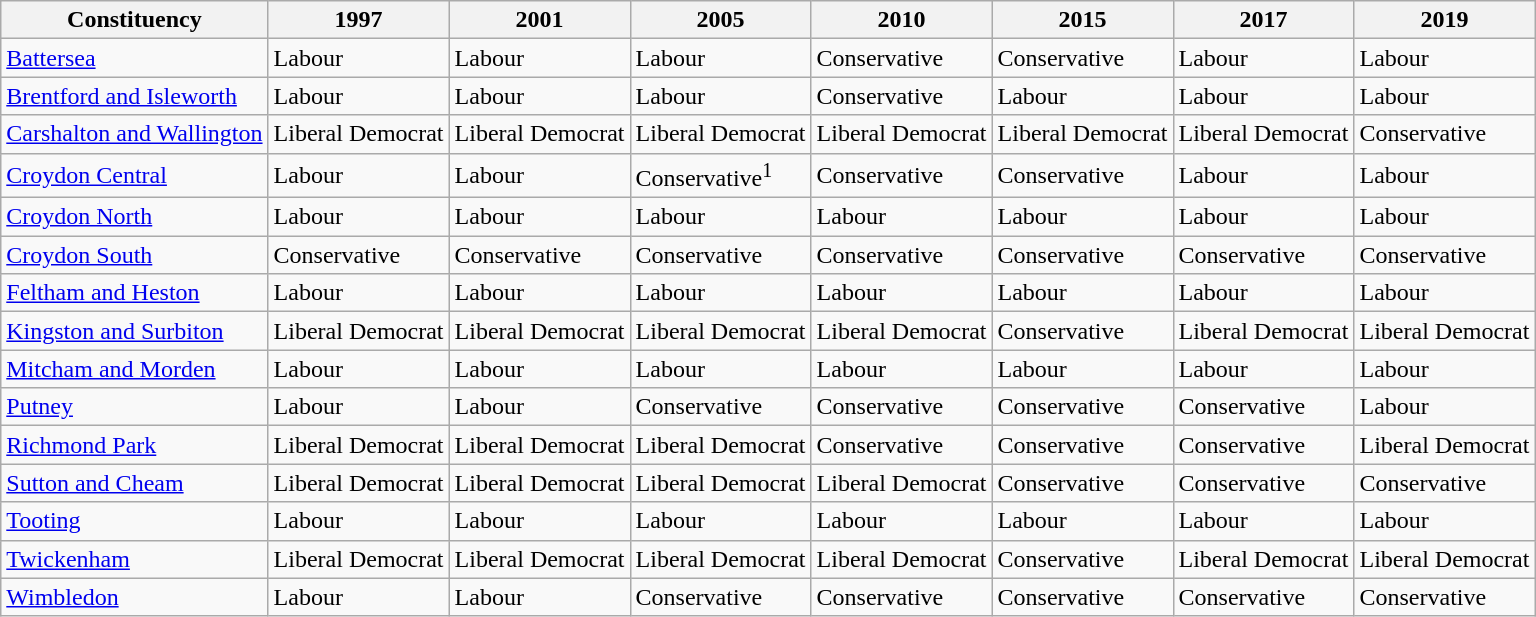<table class="wikitable">
<tr>
<th>Constituency</th>
<th>1997</th>
<th>2001</th>
<th>2005</th>
<th>2010</th>
<th>2015</th>
<th>2017</th>
<th>2019</th>
</tr>
<tr>
<td><a href='#'>Battersea</a></td>
<td bgcolor=>Labour</td>
<td bgcolor=>Labour</td>
<td bgcolor=>Labour</td>
<td bgcolor=>Conservative</td>
<td bgcolor=>Conservative</td>
<td bgcolor=>Labour</td>
<td bgcolor=>Labour</td>
</tr>
<tr>
<td><a href='#'>Brentford and Isleworth</a></td>
<td bgcolor=>Labour</td>
<td bgcolor=>Labour</td>
<td bgcolor=>Labour</td>
<td bgcolor=>Conservative</td>
<td bgcolor=>Labour</td>
<td bgcolor=>Labour</td>
<td bgcolor=>Labour</td>
</tr>
<tr>
<td><a href='#'>Carshalton and Wallington</a></td>
<td bgcolor=>Liberal Democrat</td>
<td bgcolor=>Liberal Democrat</td>
<td bgcolor=>Liberal Democrat</td>
<td bgcolor=>Liberal Democrat</td>
<td bgcolor=>Liberal Democrat</td>
<td bgcolor=>Liberal Democrat</td>
<td bgcolor=>Conservative</td>
</tr>
<tr>
<td><a href='#'>Croydon Central</a></td>
<td bgcolor=>Labour</td>
<td bgcolor=>Labour</td>
<td bgcolor=>Conservative<sup>1</sup></td>
<td bgcolor=>Conservative</td>
<td bgcolor=>Conservative</td>
<td bgcolor=>Labour</td>
<td bgcolor=>Labour</td>
</tr>
<tr>
<td><a href='#'>Croydon North</a></td>
<td bgcolor=>Labour</td>
<td bgcolor=>Labour</td>
<td bgcolor=>Labour</td>
<td bgcolor=>Labour</td>
<td bgcolor=>Labour</td>
<td bgcolor=>Labour</td>
<td bgcolor=>Labour</td>
</tr>
<tr>
<td><a href='#'>Croydon South</a></td>
<td bgcolor=>Conservative</td>
<td bgcolor=>Conservative</td>
<td bgcolor=>Conservative</td>
<td bgcolor=>Conservative</td>
<td bgcolor=>Conservative</td>
<td bgcolor=>Conservative</td>
<td bgcolor=>Conservative</td>
</tr>
<tr>
<td><a href='#'>Feltham and Heston</a></td>
<td bgcolor=>Labour</td>
<td bgcolor=>Labour</td>
<td bgcolor=>Labour</td>
<td bgcolor=>Labour</td>
<td bgcolor=>Labour</td>
<td bgcolor=>Labour</td>
<td bgcolor=>Labour</td>
</tr>
<tr>
<td><a href='#'>Kingston and Surbiton</a></td>
<td bgcolor=>Liberal Democrat</td>
<td bgcolor=>Liberal Democrat</td>
<td bgcolor=>Liberal Democrat</td>
<td bgcolor=>Liberal Democrat</td>
<td bgcolor=>Conservative</td>
<td bgcolor=>Liberal Democrat</td>
<td bgcolor=>Liberal Democrat</td>
</tr>
<tr>
<td><a href='#'>Mitcham and Morden</a></td>
<td bgcolor=>Labour</td>
<td bgcolor=>Labour</td>
<td bgcolor=>Labour</td>
<td bgcolor=>Labour</td>
<td bgcolor=>Labour</td>
<td bgcolor=>Labour</td>
<td bgcolor=>Labour</td>
</tr>
<tr>
<td><a href='#'>Putney</a></td>
<td bgcolor=>Labour</td>
<td bgcolor=>Labour</td>
<td bgcolor=>Conservative</td>
<td bgcolor=>Conservative</td>
<td bgcolor=>Conservative</td>
<td bgcolor=>Conservative</td>
<td bgcolor=>Labour</td>
</tr>
<tr>
<td><a href='#'>Richmond Park</a></td>
<td bgcolor=>Liberal Democrat</td>
<td bgcolor=>Liberal Democrat</td>
<td bgcolor=>Liberal Democrat</td>
<td bgcolor=>Conservative</td>
<td bgcolor=>Conservative</td>
<td bgcolor=>Conservative</td>
<td bgcolor=>Liberal Democrat</td>
</tr>
<tr>
<td><a href='#'>Sutton and Cheam</a></td>
<td bgcolor=>Liberal Democrat</td>
<td bgcolor=>Liberal Democrat</td>
<td bgcolor=>Liberal Democrat</td>
<td bgcolor=>Liberal Democrat</td>
<td bgcolor=>Conservative</td>
<td bgcolor=>Conservative</td>
<td bgcolor=>Conservative</td>
</tr>
<tr>
<td><a href='#'>Tooting</a></td>
<td bgcolor=>Labour</td>
<td bgcolor=>Labour</td>
<td bgcolor=>Labour</td>
<td bgcolor=>Labour</td>
<td bgcolor=>Labour</td>
<td bgcolor=>Labour</td>
<td bgcolor=>Labour</td>
</tr>
<tr>
<td><a href='#'>Twickenham</a></td>
<td bgcolor=>Liberal Democrat</td>
<td bgcolor=>Liberal Democrat</td>
<td bgcolor=>Liberal Democrat</td>
<td bgcolor=>Liberal Democrat</td>
<td bgcolor=>Conservative</td>
<td bgcolor=>Liberal Democrat</td>
<td bgcolor=>Liberal Democrat</td>
</tr>
<tr>
<td><a href='#'>Wimbledon</a></td>
<td bgcolor=>Labour</td>
<td bgcolor=>Labour</td>
<td bgcolor=>Conservative</td>
<td bgcolor=>Conservative</td>
<td bgcolor=>Conservative</td>
<td bgcolor=>Conservative</td>
<td bgcolor=>Conservative</td>
</tr>
</table>
